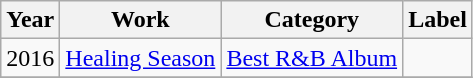<table class="wikitable sortable">
<tr>
<th>Year</th>
<th>Work</th>
<th>Category</th>
<th>Label</th>
</tr>
<tr>
<td>2016</td>
<td><a href='#'>Healing Season</a></td>
<td><a href='#'>Best R&B Album</a></td>
<td></td>
</tr>
<tr>
</tr>
</table>
